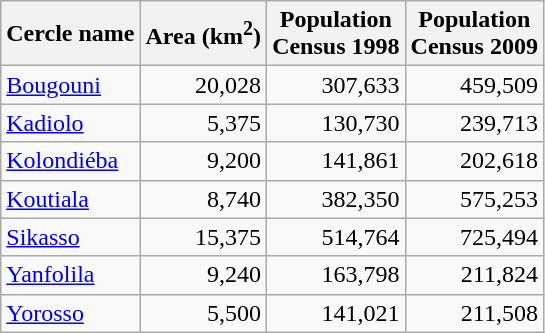<table class="sortable wikitable">
<tr>
<th>Cercle name</th>
<th>Area (km<sup>2</sup>)</th>
<th>Population<br>Census 1998</th>
<th>Population<br>Census 2009</th>
</tr>
<tr>
<td><a href='#'>Bougouni</a></td>
<td align="right">20,028</td>
<td align="right">307,633</td>
<td align="right">459,509</td>
</tr>
<tr>
<td><a href='#'>Kadiolo</a></td>
<td align="right">5,375</td>
<td align="right">130,730</td>
<td align="right">239,713</td>
</tr>
<tr>
<td><a href='#'>Kolondiéba</a></td>
<td align="right">9,200</td>
<td align="right">141,861</td>
<td align="right">202,618</td>
</tr>
<tr>
<td><a href='#'>Koutiala</a></td>
<td align="right">8,740</td>
<td align="right">382,350</td>
<td align="right">575,253</td>
</tr>
<tr>
<td><a href='#'>Sikasso</a></td>
<td align="right">15,375</td>
<td align="right">514,764</td>
<td align="right">725,494</td>
</tr>
<tr>
<td><a href='#'>Yanfolila</a></td>
<td align="right">9,240</td>
<td align="right">163,798</td>
<td align="right">211,824</td>
</tr>
<tr>
<td><a href='#'>Yorosso</a></td>
<td align="right">5,500</td>
<td align="right">141,021</td>
<td align="right">211,508</td>
</tr>
</table>
